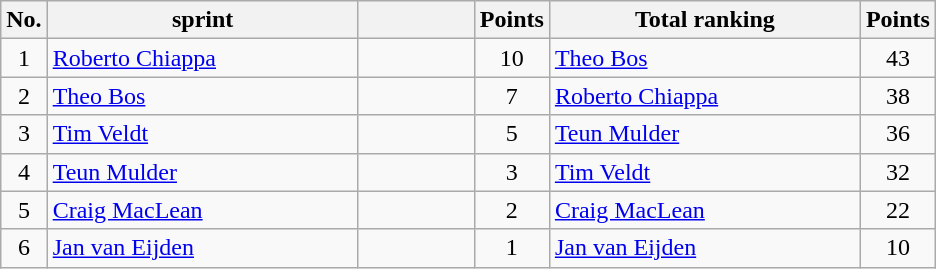<table class="wikitable">
<tr>
<th width="20px">No.</th>
<th width="200px">sprint</th>
<th width="70px"></th>
<th width="40px">Points</th>
<th width="200px">Total ranking</th>
<th width="40px">Points</th>
</tr>
<tr align=center>
<td>1</td>
<td align=left> <a href='#'>Roberto Chiappa</a></td>
<td></td>
<td>10</td>
<td align=left> <a href='#'>Theo Bos</a></td>
<td>43</td>
</tr>
<tr align=center>
<td>2</td>
<td align=left> <a href='#'>Theo Bos</a></td>
<td></td>
<td>7</td>
<td align=left> <a href='#'>Roberto Chiappa</a></td>
<td>38</td>
</tr>
<tr align=center>
<td>3</td>
<td align=left> <a href='#'>Tim Veldt</a></td>
<td></td>
<td>5</td>
<td align=left> <a href='#'>Teun Mulder</a></td>
<td>36</td>
</tr>
<tr align=center>
<td>4</td>
<td align=left> <a href='#'>Teun Mulder</a></td>
<td></td>
<td>3</td>
<td align=left> <a href='#'>Tim Veldt</a></td>
<td>32</td>
</tr>
<tr align=center>
<td>5</td>
<td align=left> <a href='#'>Craig MacLean</a></td>
<td></td>
<td>2</td>
<td align=left> <a href='#'>Craig MacLean</a></td>
<td>22</td>
</tr>
<tr align=center>
<td>6</td>
<td align=left> <a href='#'>Jan van Eijden</a></td>
<td></td>
<td>1</td>
<td align=left> <a href='#'>Jan van Eijden</a></td>
<td>10</td>
</tr>
</table>
